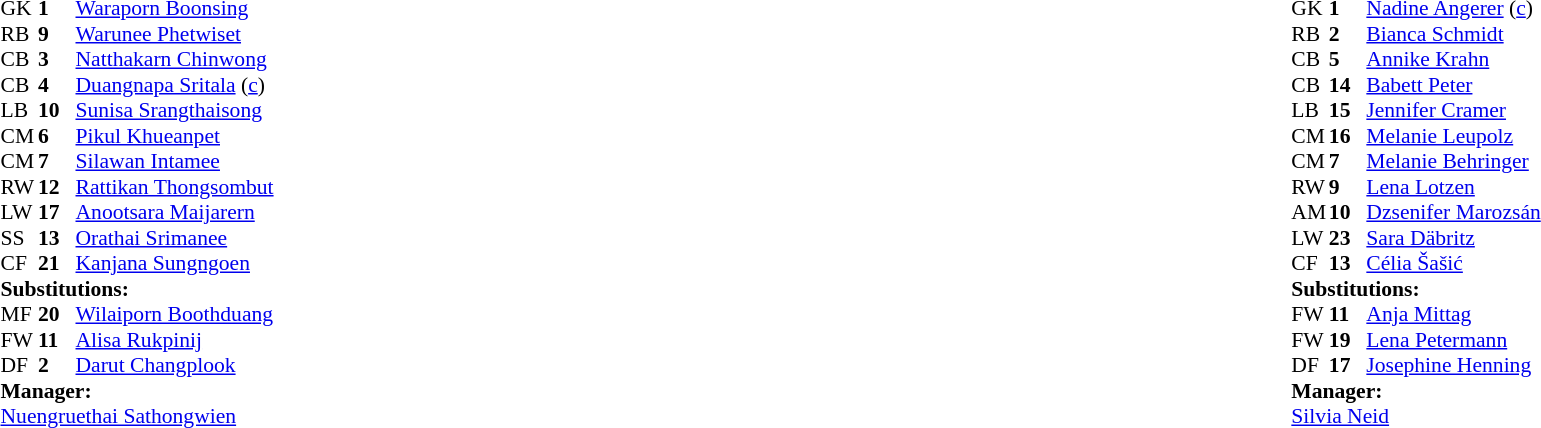<table width="100%">
<tr>
<td valign="top" width="50%"><br><table style="font-size: 90%" cellspacing="0" cellpadding="0">
<tr>
<th width="25"></th>
<th width="25"></th>
</tr>
<tr>
<td>GK</td>
<td><strong>1</strong></td>
<td><a href='#'>Waraporn Boonsing</a></td>
</tr>
<tr>
<td>RB</td>
<td><strong>9</strong></td>
<td><a href='#'>Warunee Phetwiset</a></td>
</tr>
<tr>
<td>CB</td>
<td><strong>3</strong></td>
<td><a href='#'>Natthakarn Chinwong</a></td>
</tr>
<tr>
<td>CB</td>
<td><strong>4</strong></td>
<td><a href='#'>Duangnapa Sritala</a> (<a href='#'>c</a>)</td>
</tr>
<tr>
<td>LB</td>
<td><strong>10</strong></td>
<td><a href='#'>Sunisa Srangthaisong</a></td>
</tr>
<tr>
<td>CM</td>
<td><strong>6</strong></td>
<td><a href='#'>Pikul Khueanpet</a></td>
</tr>
<tr>
<td>CM</td>
<td><strong>7</strong></td>
<td><a href='#'>Silawan Intamee</a></td>
</tr>
<tr>
<td>RW</td>
<td><strong>12</strong></td>
<td><a href='#'>Rattikan Thongsombut</a></td>
<td></td>
<td></td>
</tr>
<tr>
<td>LW</td>
<td><strong>17</strong></td>
<td><a href='#'>Anootsara Maijarern</a></td>
<td></td>
<td></td>
</tr>
<tr>
<td>SS</td>
<td><strong>13</strong></td>
<td><a href='#'>Orathai Srimanee</a></td>
<td></td>
<td></td>
</tr>
<tr>
<td>CF</td>
<td><strong>21</strong></td>
<td><a href='#'>Kanjana Sungngoen</a></td>
</tr>
<tr>
<td colspan=3><strong>Substitutions:</strong></td>
</tr>
<tr>
<td>MF</td>
<td><strong>20</strong></td>
<td><a href='#'>Wilaiporn Boothduang</a></td>
<td></td>
<td></td>
</tr>
<tr>
<td>FW</td>
<td><strong>11</strong></td>
<td><a href='#'>Alisa Rukpinij</a></td>
<td></td>
<td></td>
</tr>
<tr>
<td>DF</td>
<td><strong>2</strong></td>
<td><a href='#'>Darut Changplook</a></td>
<td></td>
<td></td>
</tr>
<tr>
<td colspan=3><strong>Manager:</strong></td>
</tr>
<tr>
<td colspan=3><a href='#'>Nuengruethai Sathongwien</a></td>
</tr>
</table>
</td>
<td valign="top"></td>
<td valign="top" width="50%"><br><table style="font-size: 90%" cellspacing="0" cellpadding="0" align="center">
<tr>
<th width=25></th>
<th width=25></th>
</tr>
<tr>
<td>GK</td>
<td><strong>1</strong></td>
<td><a href='#'>Nadine Angerer</a> (<a href='#'>c</a>)</td>
</tr>
<tr>
<td>RB</td>
<td><strong>2</strong></td>
<td><a href='#'>Bianca Schmidt</a></td>
</tr>
<tr>
<td>CB</td>
<td><strong>5</strong></td>
<td><a href='#'>Annike Krahn</a></td>
<td></td>
<td></td>
</tr>
<tr>
<td>CB</td>
<td><strong>14</strong></td>
<td><a href='#'>Babett Peter</a></td>
</tr>
<tr>
<td>LB</td>
<td><strong>15</strong></td>
<td><a href='#'>Jennifer Cramer</a></td>
</tr>
<tr>
<td>CM</td>
<td><strong>16</strong></td>
<td><a href='#'>Melanie Leupolz</a></td>
</tr>
<tr>
<td>CM</td>
<td><strong>7</strong></td>
<td><a href='#'>Melanie Behringer</a></td>
</tr>
<tr>
<td>RW</td>
<td><strong>9</strong></td>
<td><a href='#'>Lena Lotzen</a></td>
</tr>
<tr>
<td>AM</td>
<td><strong>10</strong></td>
<td><a href='#'>Dzsenifer Marozsán</a> </td>
<td></td>
<td></td>
</tr>
<tr>
<td>LW</td>
<td><strong>23</strong></td>
<td><a href='#'>Sara Däbritz</a></td>
</tr>
<tr>
<td>CF</td>
<td><strong>13</strong></td>
<td><a href='#'>Célia Šašić</a></td>
<td></td>
<td></td>
</tr>
<tr>
<td colspan=3><strong>Substitutions:</strong></td>
</tr>
<tr>
<td>FW</td>
<td><strong>11</strong></td>
<td><a href='#'>Anja Mittag</a></td>
<td></td>
<td></td>
</tr>
<tr>
<td>FW</td>
<td><strong>19</strong></td>
<td><a href='#'>Lena Petermann</a></td>
<td></td>
<td></td>
</tr>
<tr>
<td>DF</td>
<td><strong>17</strong></td>
<td><a href='#'>Josephine Henning</a></td>
<td></td>
<td></td>
</tr>
<tr>
<td colspan=3><strong>Manager:</strong></td>
</tr>
<tr>
<td colspan=3><a href='#'>Silvia Neid</a></td>
</tr>
</table>
</td>
</tr>
</table>
